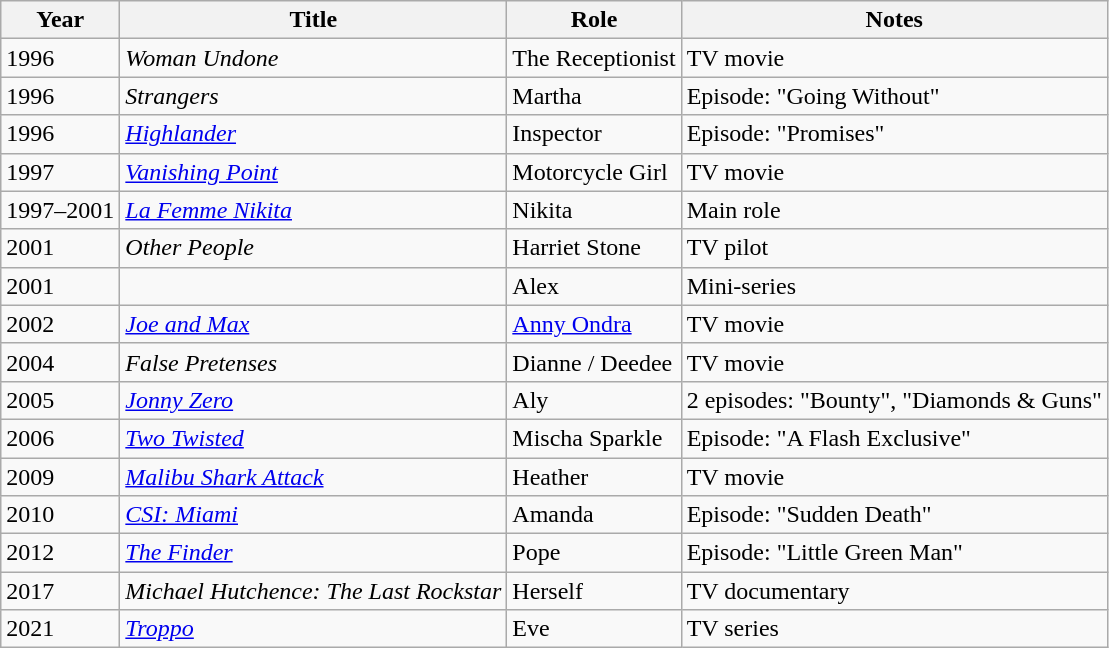<table class="wikitable sortable">
<tr>
<th>Year</th>
<th>Title</th>
<th>Role</th>
<th class="unsortable">Notes</th>
</tr>
<tr>
<td>1996</td>
<td><em>Woman Undone</em></td>
<td>The Receptionist</td>
<td>TV movie</td>
</tr>
<tr>
<td>1996</td>
<td><em>Strangers</em></td>
<td>Martha</td>
<td>Episode: "Going Without"</td>
</tr>
<tr>
<td>1996</td>
<td><em><a href='#'>Highlander</a></em></td>
<td>Inspector</td>
<td>Episode: "Promises"</td>
</tr>
<tr>
<td>1997</td>
<td><em><a href='#'>Vanishing Point</a></em></td>
<td>Motorcycle Girl</td>
<td>TV movie</td>
</tr>
<tr>
<td>1997–2001</td>
<td><em><a href='#'>La Femme Nikita</a></em></td>
<td>Nikita</td>
<td>Main role</td>
</tr>
<tr>
<td>2001</td>
<td><em>Other People</em></td>
<td>Harriet Stone</td>
<td>TV pilot</td>
</tr>
<tr>
<td>2001</td>
<td><em></em></td>
<td>Alex</td>
<td>Mini-series</td>
</tr>
<tr>
<td>2002</td>
<td><em><a href='#'>Joe and Max</a></em></td>
<td><a href='#'>Anny Ondra</a></td>
<td>TV movie</td>
</tr>
<tr>
<td>2004</td>
<td><em>False Pretenses</em></td>
<td>Dianne / Deedee</td>
<td>TV movie</td>
</tr>
<tr>
<td>2005</td>
<td><em><a href='#'>Jonny Zero</a></em></td>
<td>Aly</td>
<td>2 episodes: "Bounty", "Diamonds & Guns"</td>
</tr>
<tr>
<td>2006</td>
<td><em><a href='#'>Two Twisted</a></em></td>
<td>Mischa Sparkle</td>
<td>Episode: "A Flash Exclusive"</td>
</tr>
<tr>
<td>2009</td>
<td><em><a href='#'>Malibu Shark Attack</a></em></td>
<td>Heather</td>
<td>TV movie</td>
</tr>
<tr>
<td>2010</td>
<td><em><a href='#'>CSI: Miami</a></em></td>
<td>Amanda</td>
<td>Episode: "Sudden Death"</td>
</tr>
<tr>
<td>2012</td>
<td><em><a href='#'>The Finder</a></em></td>
<td>Pope</td>
<td>Episode: "Little Green Man"</td>
</tr>
<tr>
<td>2017</td>
<td><em>Michael Hutchence: The Last Rockstar</em></td>
<td>Herself</td>
<td>TV documentary</td>
</tr>
<tr>
<td>2021</td>
<td><em><a href='#'>Troppo</a></em></td>
<td>Eve</td>
<td>TV series</td>
</tr>
</table>
